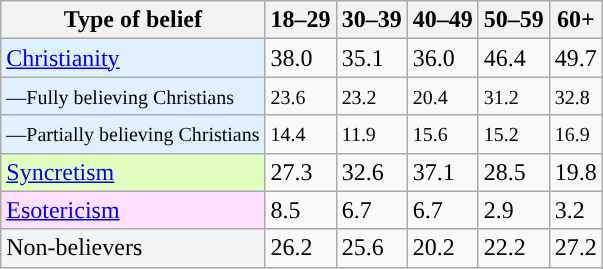<table class="wikitable sortable">
<tr>
<th rowspan="1">Type of belief</th>
<th colspan="1">18–29</th>
<th colspan="1">30–39</th>
<th colspan="1">40–49</th>
<th colspan="1">50–59</th>
<th colspan="1">60+</th>
</tr>
<tr>
<td style="background:#E0F0FF;"><a href='#'>Christianity</a></td>
<td>38.0</td>
<td>35.1</td>
<td>36.0</td>
<td>46.4</td>
<td>49.7</td>
</tr>
<tr>
<td style="background:#E0F0FF;"><small>—Fully believing Christians</small></td>
<td><small>23.6</small></td>
<td><small>23.2</small></td>
<td><small>20.4</small></td>
<td><small>31.2</small></td>
<td><small>32.8</small></td>
</tr>
<tr>
<td style="background:#E0F0FF;"><small>—Partially believing Christians</small></td>
<td><small>14.4</small></td>
<td><small>11.9</small></td>
<td><small>15.6</small></td>
<td><small>15.2</small></td>
<td><small>16.9</small></td>
</tr>
<tr>
<td style="background:#E0FFC0;"><a href='#'>Syncretism</a></td>
<td>27.3</td>
<td>32.6</td>
<td>37.1</td>
<td>28.5</td>
<td>19.8</td>
</tr>
<tr>
<td style="background:#FFE0FF;"><a href='#'>Esotericism</a></td>
<td>8.5</td>
<td>6.7</td>
<td>6.7</td>
<td>2.9</td>
<td>3.2</td>
</tr>
<tr>
<td style="background:#F5F5F5;">Non-believers</td>
<td>26.2</td>
<td>25.6</td>
<td>20.2</td>
<td>22.2</td>
<td>27.2</td>
</tr>
</table>
